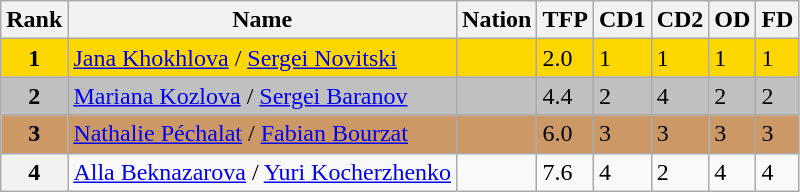<table class="wikitable sortable">
<tr>
<th>Rank</th>
<th>Name</th>
<th>Nation</th>
<th>TFP</th>
<th>CD1</th>
<th>CD2</th>
<th>OD</th>
<th>FD</th>
</tr>
<tr bgcolor="gold">
<td align="center"><strong>1</strong></td>
<td><a href='#'>Jana Khokhlova</a> / <a href='#'>Sergei Novitski</a></td>
<td></td>
<td>2.0</td>
<td>1</td>
<td>1</td>
<td>1</td>
<td>1</td>
</tr>
<tr bgcolor="silver">
<td align="center"><strong>2</strong></td>
<td><a href='#'>Mariana Kozlova</a> / <a href='#'>Sergei Baranov</a></td>
<td></td>
<td>4.4</td>
<td>2</td>
<td>4</td>
<td>2</td>
<td>2</td>
</tr>
<tr bgcolor="cc9966">
<td align="center"><strong>3</strong></td>
<td><a href='#'>Nathalie Péchalat</a> / <a href='#'>Fabian Bourzat</a></td>
<td></td>
<td>6.0</td>
<td>3</td>
<td>3</td>
<td>3</td>
<td>3</td>
</tr>
<tr>
<th>4</th>
<td><a href='#'>Alla Beknazarova</a> / <a href='#'>Yuri Kocherzhenko</a></td>
<td></td>
<td>7.6</td>
<td>4</td>
<td>2</td>
<td>4</td>
<td>4</td>
</tr>
</table>
